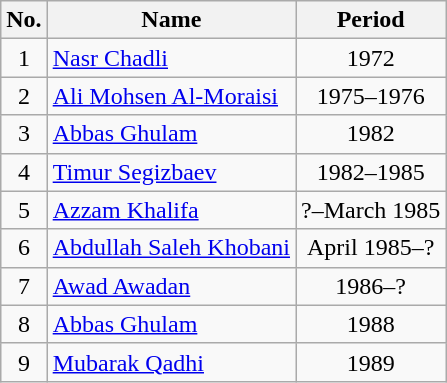<table class="wikitable">
<tr>
<th>No.</th>
<th>Name</th>
<th>Period</th>
</tr>
<tr>
<td align="center">1</td>
<td> <a href='#'>Nasr Chadli</a></td>
<td align="center">1972</td>
</tr>
<tr>
<td align="center">2</td>
<td> <a href='#'>Ali Mohsen Al-Moraisi</a></td>
<td align="center">1975–1976</td>
</tr>
<tr>
<td align="center">3</td>
<td> <a href='#'>Abbas Ghulam</a></td>
<td align="center">1982</td>
</tr>
<tr>
<td align="center">4</td>
<td> <a href='#'>Timur Segizbaev</a></td>
<td align="center">1982–1985</td>
</tr>
<tr>
<td align="center">5</td>
<td> <a href='#'>Azzam Khalifa</a></td>
<td align="center">?–March 1985</td>
</tr>
<tr>
<td align="center">6</td>
<td> <a href='#'>Abdullah Saleh Khobani</a></td>
<td align="center">April 1985–?</td>
</tr>
<tr>
<td align="center">7</td>
<td> <a href='#'>Awad Awadan</a></td>
<td align="center">1986–?</td>
</tr>
<tr>
<td align="center">8</td>
<td> <a href='#'>Abbas Ghulam</a></td>
<td align="center">1988</td>
</tr>
<tr>
<td align="center">9</td>
<td> <a href='#'>Mubarak Qadhi</a></td>
<td align="center">1989</td>
</tr>
</table>
